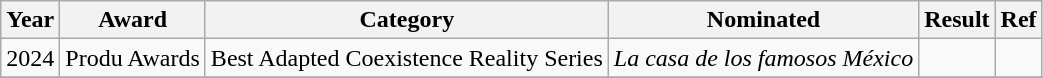<table class="wikitable plainrowheaders">
<tr>
<th scope="col">Year</th>
<th scope="col">Award</th>
<th scope="col">Category</th>
<th scope="col">Nominated</th>
<th scope="col">Result</th>
<th scope="col">Ref</th>
</tr>
<tr>
<td>2024</td>
<td>Produ Awards</td>
<td>Best Adapted Coexistence Reality Series</td>
<td><em>La casa de los famosos México</em></td>
<td></td>
<td align="center"></td>
</tr>
<tr>
</tr>
</table>
